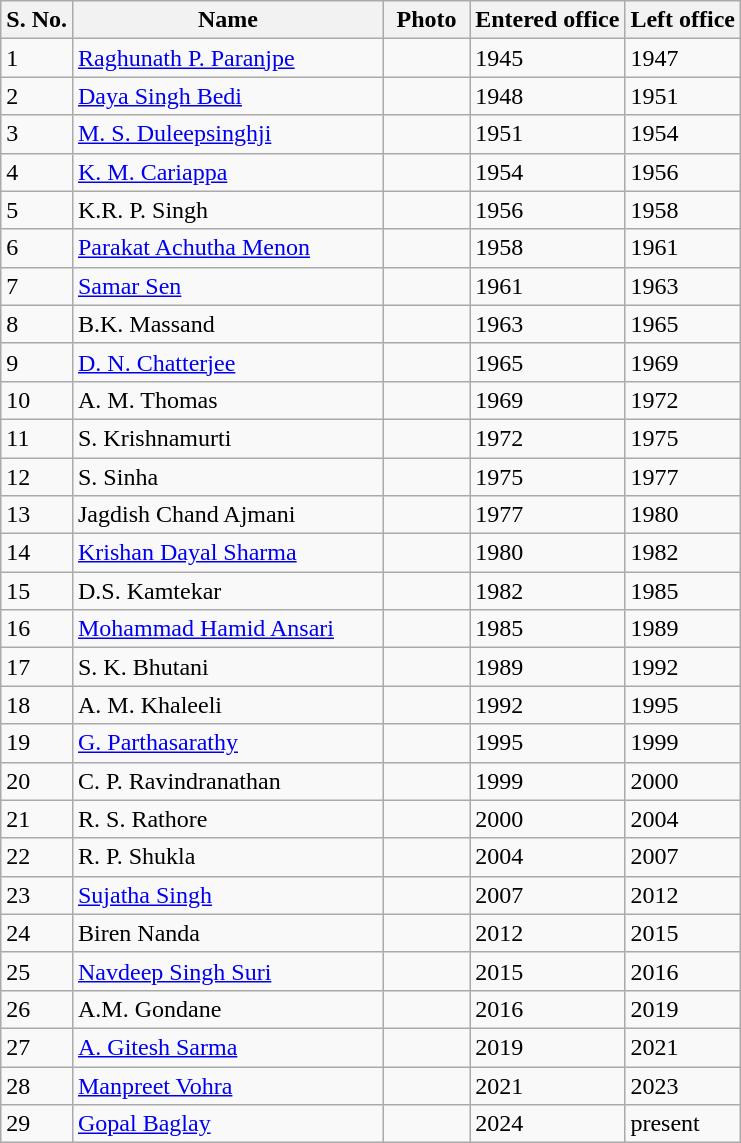<table class="wikitable">
<tr>
<th>S. No.</th>
<th width="200">Name</th>
<th width="50">Photo</th>
<th>Entered office</th>
<th>Left office</th>
</tr>
<tr>
<td>1</td>
<td><a href='#'>Raghunath P. Paranjpe</a></td>
<td></td>
<td>1945</td>
<td>1947</td>
</tr>
<tr>
<td>2</td>
<td><a href='#'>Daya Singh Bedi</a></td>
<td></td>
<td>1948</td>
<td>1951</td>
</tr>
<tr>
<td>3</td>
<td><a href='#'>M. S. Duleepsinghji</a></td>
<td></td>
<td>1951</td>
<td>1954</td>
</tr>
<tr>
<td>4</td>
<td><a href='#'>K. M. Cariappa</a></td>
<td></td>
<td>1954</td>
<td>1956</td>
</tr>
<tr>
<td>5</td>
<td>K.R. P. Singh</td>
<td></td>
<td>1956</td>
<td>1958</td>
</tr>
<tr>
<td>6</td>
<td><a href='#'>Parakat Achutha Menon</a></td>
<td></td>
<td>1958</td>
<td>1961</td>
</tr>
<tr>
<td>7</td>
<td><a href='#'>Samar Sen</a></td>
<td></td>
<td>1961</td>
<td>1963</td>
</tr>
<tr>
<td>8</td>
<td>B.K. Massand</td>
<td></td>
<td>1963</td>
<td>1965</td>
</tr>
<tr>
<td>9</td>
<td><a href='#'>D. N. Chatterjee</a></td>
<td></td>
<td>1965</td>
<td>1969</td>
</tr>
<tr>
<td>10</td>
<td>A. M. Thomas</td>
<td></td>
<td>1969</td>
<td>1972</td>
</tr>
<tr>
<td>11</td>
<td>S. Krishnamurti</td>
<td></td>
<td>1972</td>
<td>1975</td>
</tr>
<tr>
<td>12</td>
<td>S. Sinha</td>
<td></td>
<td>1975</td>
<td>1977</td>
</tr>
<tr>
<td>13</td>
<td>Jagdish Chand Ajmani</td>
<td></td>
<td>1977</td>
<td>1980</td>
</tr>
<tr>
<td>14</td>
<td><a href='#'>Krishan Dayal Sharma</a></td>
<td></td>
<td>1980</td>
<td>1982</td>
</tr>
<tr>
<td>15</td>
<td>D.S. Kamtekar</td>
<td></td>
<td>1982</td>
<td>1985</td>
</tr>
<tr>
<td>16</td>
<td><a href='#'>Mohammad Hamid Ansari</a></td>
<td></td>
<td>1985</td>
<td>1989</td>
</tr>
<tr>
<td>17</td>
<td>S. K. Bhutani</td>
<td></td>
<td>1989</td>
<td>1992</td>
</tr>
<tr>
<td>18</td>
<td>A. M. Khaleeli</td>
<td></td>
<td>1992</td>
<td>1995</td>
</tr>
<tr>
<td>19</td>
<td><a href='#'>G. Parthasarathy</a></td>
<td></td>
<td>1995</td>
<td>1999</td>
</tr>
<tr>
<td>20</td>
<td>C. P. Ravindranathan</td>
<td></td>
<td>1999</td>
<td>2000</td>
</tr>
<tr>
<td>21</td>
<td>R. S. Rathore</td>
<td></td>
<td>2000</td>
<td>2004</td>
</tr>
<tr>
<td>22</td>
<td>R. P. Shukla</td>
<td></td>
<td>2004</td>
<td>2007</td>
</tr>
<tr>
<td>23</td>
<td><a href='#'>Sujatha Singh</a></td>
<td></td>
<td>2007</td>
<td>2012</td>
</tr>
<tr>
<td>24</td>
<td>Biren Nanda</td>
<td></td>
<td>2012</td>
<td>2015</td>
</tr>
<tr>
<td>25</td>
<td><a href='#'>Navdeep Singh Suri</a></td>
<td></td>
<td>2015</td>
<td>2016</td>
</tr>
<tr>
<td>26</td>
<td>A.M. Gondane</td>
<td></td>
<td>2016</td>
<td>2019</td>
</tr>
<tr>
<td>27</td>
<td><a href='#'>A. Gitesh Sarma</a></td>
<td></td>
<td>2019</td>
<td>2021</td>
</tr>
<tr>
<td>28</td>
<td><a href='#'>Manpreet Vohra</a></td>
<td></td>
<td>2021</td>
<td>2023</td>
</tr>
<tr>
<td>29</td>
<td><a href='#'>Gopal Baglay</a></td>
<td></td>
<td>2024</td>
<td>present</td>
</tr>
</table>
